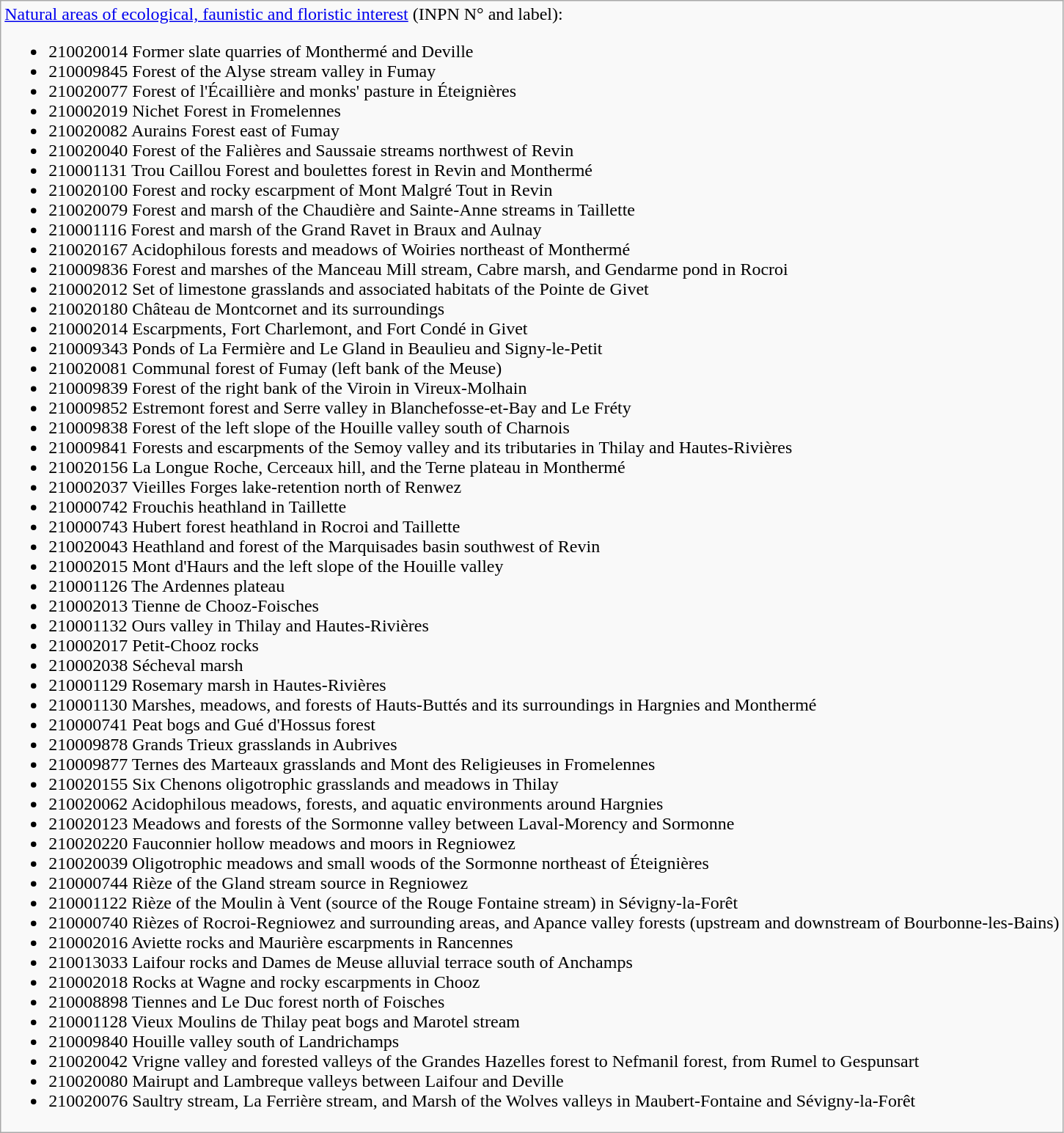<table class="wikitable mw-collapsible">
<tr>
<td><a href='#'>Natural areas of ecological, faunistic and floristic interest</a> (INPN N° and label):<br><ul><li>210020014 Former slate quarries of Monthermé and Deville</li><li>210009845 Forest of the Alyse stream valley in Fumay</li><li>210020077 Forest of l'Écaillière and monks' pasture in Éteignières</li><li>210002019 Nichet Forest in Fromelennes</li><li>210020082 Aurains Forest east of Fumay</li><li>210020040 Forest of the Falières and Saussaie streams northwest of Revin</li><li>210001131 Trou Caillou Forest and boulettes forest in Revin and Monthermé</li><li>210020100 Forest and rocky escarpment of Mont Malgré Tout in Revin</li><li>210020079 Forest and marsh of the Chaudière and Sainte-Anne streams in Taillette</li><li>210001116 Forest and marsh of the Grand Ravet in Braux and Aulnay</li><li>210020167 Acidophilous forests and meadows of Woiries northeast of Monthermé</li><li>210009836 Forest and marshes of the Manceau Mill stream, Cabre marsh, and Gendarme pond in Rocroi</li><li>210002012 Set of limestone grasslands and associated habitats of the Pointe de Givet</li><li>210020180 Château de Montcornet and its surroundings</li><li>210002014 Escarpments, Fort Charlemont, and Fort Condé in Givet</li><li>210009343 Ponds of La Fermière and Le Gland in Beaulieu and Signy-le-Petit</li><li>210020081 Communal forest of Fumay (left bank of the Meuse)</li><li>210009839 Forest of the right bank of the Viroin in Vireux-Molhain</li><li>210009852 Estremont forest and Serre valley in Blanchefosse-et-Bay and Le Fréty</li><li>210009838 Forest of the left slope of the Houille valley south of Charnois</li><li>210009841 Forests and escarpments of the Semoy valley and its tributaries in Thilay and Hautes-Rivières</li><li>210020156 La Longue Roche, Cerceaux hill, and the Terne plateau in Monthermé</li><li>210002037 Vieilles Forges lake-retention north of Renwez</li><li>210000742 Frouchis heathland in Taillette</li><li>210000743 Hubert forest heathland in Rocroi and Taillette</li><li>210020043 Heathland and forest of the Marquisades basin southwest of Revin</li><li>210002015 Mont d'Haurs and the left slope of the Houille valley</li><li>210001126 The Ardennes plateau</li><li>210002013 Tienne de Chooz-Foisches</li><li>210001132 Ours valley in Thilay and Hautes-Rivières</li><li>210002017 Petit-Chooz rocks</li><li>210002038 Sécheval marsh</li><li>210001129 Rosemary marsh in Hautes-Rivières</li><li>210001130 Marshes, meadows, and forests of Hauts-Buttés and its surroundings in Hargnies and Monthermé</li><li>210000741 Peat bogs and Gué d'Hossus forest</li><li>210009878 Grands Trieux grasslands in Aubrives</li><li>210009877 Ternes des Marteaux grasslands and Mont des Religieuses in Fromelennes</li><li>210020155 Six Chenons oligotrophic grasslands and meadows in Thilay</li><li>210020062 Acidophilous meadows, forests, and aquatic environments around Hargnies</li><li>210020123 Meadows and forests of the Sormonne valley between Laval-Morency and Sormonne</li><li>210020220 Fauconnier hollow meadows and moors in Regniowez</li><li>210020039 Oligotrophic meadows and small woods of the Sormonne northeast of Éteignières</li><li>210000744 Rièze of the Gland stream source in Regniowez</li><li>210001122 Rièze of the Moulin à Vent (source of the Rouge Fontaine stream) in Sévigny-la-Forêt</li><li>210000740 Rièzes of Rocroi-Regniowez and surrounding areas, and Apance valley forests (upstream and downstream of Bourbonne-les-Bains)</li><li>210002016 Aviette rocks and Maurière escarpments in Rancennes</li><li>210013033 Laifour rocks and Dames de Meuse alluvial terrace south of Anchamps</li><li>210002018 Rocks at Wagne and rocky escarpments in Chooz</li><li>210008898 Tiennes and Le Duc forest north of Foisches</li><li>210001128 Vieux Moulins de Thilay peat bogs and Marotel stream</li><li>210009840 Houille valley south of Landrichamps</li><li>210020042 Vrigne valley and forested valleys of the Grandes Hazelles forest to Nefmanil forest, from Rumel to Gespunsart</li><li>210020080 Mairupt and Lambreque valleys between Laifour and Deville</li><li>210020076 Saultry stream, La Ferrière stream, and Marsh of the Wolves valleys in Maubert-Fontaine and Sévigny-la-Forêt</li></ul></td>
</tr>
</table>
